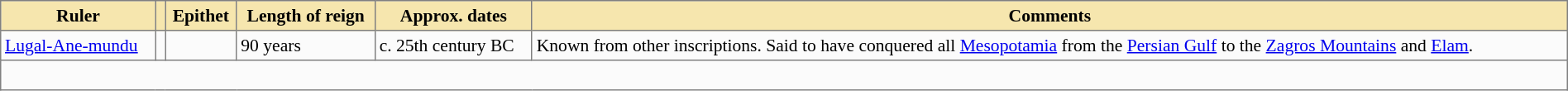<table class="nowraplinks" cellspacing="0" cellpadding="3" width="600px" rules="all" style="background:#fbfbfb; border-style: solid; border-width: 1px; font-size:90%; empty-cells:show; border-collapse:collapse; width:100%;">
<tr bgcolor="#F6E6AE">
<th>Ruler</th>
<th></th>
<th>Epithet</th>
<th>Length of reign</th>
<th>Approx. dates</th>
<th>Comments</th>
</tr>
<tr>
<td><a href='#'>Lugal-Ane-mundu</a></td>
<td></td>
<td></td>
<td>90 years</td>
<td>c. 25th century BC</td>
<td>Known from other inscriptions. Said to have conquered all <a href='#'>Mesopotamia</a> from the <a href='#'>Persian Gulf</a> to the <a href='#'>Zagros Mountains</a> and <a href='#'>Elam</a>.</td>
</tr>
<tr>
<td colspan="6"><br></td>
</tr>
</table>
